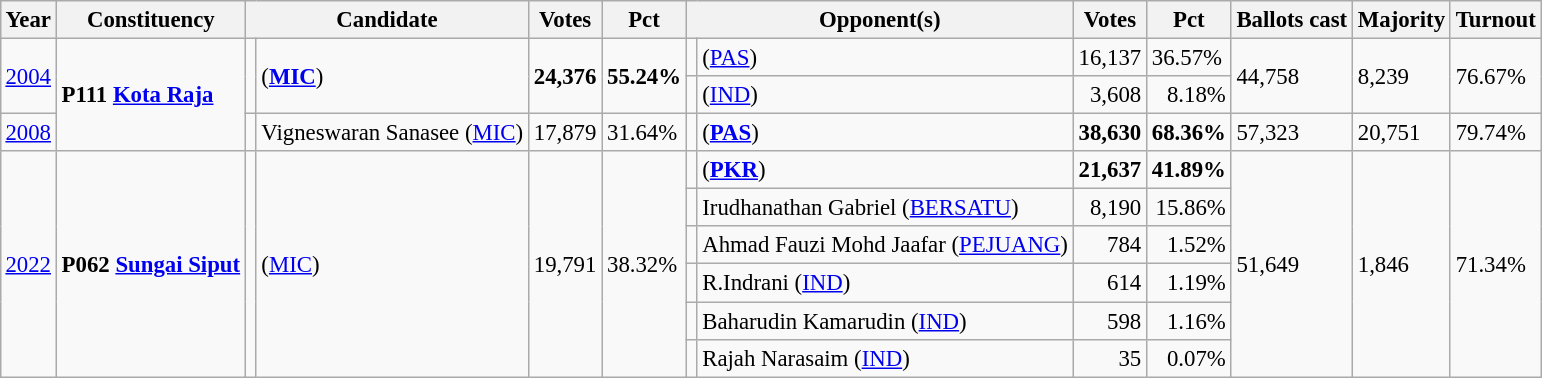<table class="wikitable" style="margin:0.5em ; font-size:95%">
<tr>
<th>Year</th>
<th>Constituency</th>
<th colspan=2>Candidate</th>
<th>Votes</th>
<th>Pct</th>
<th colspan=2>Opponent(s)</th>
<th>Votes</th>
<th>Pct</th>
<th>Ballots cast</th>
<th>Majority</th>
<th>Turnout</th>
</tr>
<tr>
<td rowspan=2><a href='#'>2004</a></td>
<td rowspan="3"><strong>P111 <a href='#'>Kota Raja</a></strong></td>
<td rowspan=2 ></td>
<td rowspan=2> (<a href='#'><strong>MIC</strong></a>)</td>
<td rowspan=2 align="right"><strong>24,376</strong></td>
<td rowspan=2><strong>55.24%</strong></td>
<td></td>
<td> (<a href='#'>PAS</a>)</td>
<td align="right">16,137</td>
<td>36.57%</td>
<td rowspan=2>44,758</td>
<td rowspan=2>8,239</td>
<td rowspan=2>76.67%</td>
</tr>
<tr>
<td></td>
<td> (<a href='#'>IND</a>)</td>
<td align=right>3,608</td>
<td align=right>8.18%</td>
</tr>
<tr>
<td><a href='#'>2008</a></td>
<td></td>
<td>Vigneswaran Sanasee (<a href='#'>MIC</a>)</td>
<td align="right">17,879</td>
<td>31.64%</td>
<td></td>
<td> (<a href='#'><strong>PAS</strong></a>)</td>
<td align="right"><strong>38,630</strong></td>
<td><strong>68.36%</strong></td>
<td>57,323</td>
<td>20,751</td>
<td>79.74%</td>
</tr>
<tr>
<td rowspan="6"><a href='#'>2022</a></td>
<td rowspan="6"><strong>P062 <a href='#'>Sungai Siput</a></strong></td>
<td rowspan="6" ></td>
<td rowspan="6"> (<a href='#'>MIC</a>)</td>
<td rowspan="6" align="right">19,791</td>
<td rowspan="6">38.32%</td>
<td></td>
<td> (<a href='#'><strong>PKR</strong></a>)</td>
<td align="right"><strong>21,637</strong></td>
<td><strong>41.89%</strong></td>
<td rowspan="6">51,649</td>
<td rowspan="6">1,846</td>
<td rowspan="6">71.34%</td>
</tr>
<tr>
<td bgcolor=></td>
<td>Irudhanathan Gabriel (<a href='#'>BERSATU</a>)</td>
<td align=right>8,190</td>
<td align="right">15.86%</td>
</tr>
<tr>
<td bgcolor=></td>
<td>Ahmad Fauzi Mohd Jaafar (<a href='#'>PEJUANG</a>)</td>
<td align="right">784</td>
<td align=right>1.52%</td>
</tr>
<tr>
<td></td>
<td>R.Indrani (<a href='#'>IND</a>)</td>
<td align="right">614</td>
<td align=right>1.19%</td>
</tr>
<tr>
<td></td>
<td>Baharudin Kamarudin  (<a href='#'>IND</a>)</td>
<td align="right">598</td>
<td align=right>1.16%</td>
</tr>
<tr>
<td></td>
<td>Rajah Narasaim (<a href='#'>IND</a>)</td>
<td align="right">35</td>
<td align=right>0.07%</td>
</tr>
</table>
